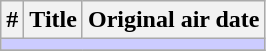<table class ="wikitable">
<tr>
<th>#</th>
<th>Title</th>
<th>Original air date</th>
</tr>
<tr>
<td colspan="4" bgcolor="#CCF"></td>
</tr>
<tr>
</tr>
</table>
